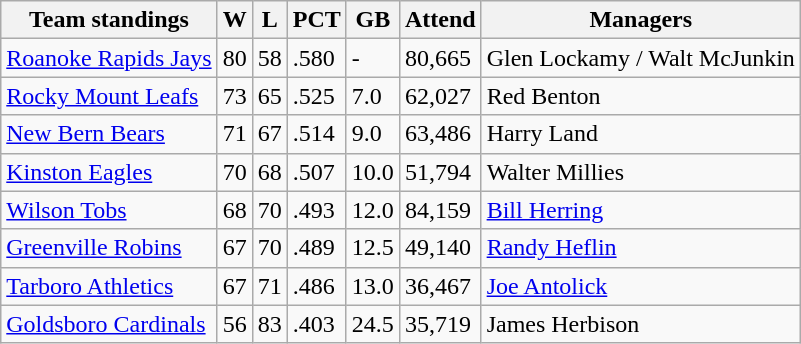<table class="wikitable">
<tr>
<th>Team standings</th>
<th>W</th>
<th>L</th>
<th>PCT</th>
<th>GB</th>
<th>Attend</th>
<th>Managers</th>
</tr>
<tr>
<td><a href='#'>Roanoke Rapids Jays</a></td>
<td>80</td>
<td>58</td>
<td>.580</td>
<td>-</td>
<td>80,665</td>
<td>Glen Lockamy / Walt McJunkin</td>
</tr>
<tr>
<td><a href='#'>Rocky Mount Leafs</a></td>
<td>73</td>
<td>65</td>
<td>.525</td>
<td>7.0</td>
<td>62,027</td>
<td>Red Benton</td>
</tr>
<tr>
<td><a href='#'>New Bern Bears</a></td>
<td>71</td>
<td>67</td>
<td>.514</td>
<td>9.0</td>
<td>63,486</td>
<td>Harry Land</td>
</tr>
<tr>
<td><a href='#'>Kinston Eagles</a></td>
<td>70</td>
<td>68</td>
<td>.507</td>
<td>10.0</td>
<td>51,794</td>
<td>Walter Millies</td>
</tr>
<tr>
<td><a href='#'>Wilson Tobs</a></td>
<td>68</td>
<td>70</td>
<td>.493</td>
<td>12.0</td>
<td>84,159</td>
<td><a href='#'>Bill Herring</a></td>
</tr>
<tr>
<td><a href='#'>Greenville Robins</a></td>
<td>67</td>
<td>70</td>
<td>.489</td>
<td>12.5</td>
<td>49,140</td>
<td><a href='#'>Randy Heflin</a></td>
</tr>
<tr>
<td><a href='#'>Tarboro Athletics</a></td>
<td>67</td>
<td>71</td>
<td>.486</td>
<td>13.0</td>
<td>36,467</td>
<td><a href='#'>Joe Antolick</a></td>
</tr>
<tr>
<td><a href='#'>Goldsboro Cardinals</a></td>
<td>56</td>
<td>83</td>
<td>.403</td>
<td>24.5</td>
<td>35,719</td>
<td>James Herbison</td>
</tr>
</table>
